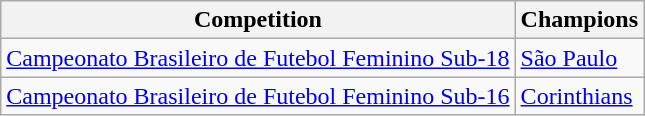<table class="wikitable">
<tr>
<th>Competition</th>
<th>Champions</th>
</tr>
<tr>
<td><a href='#'>Campeonato Brasileiro de Futebol Feminino Sub-18</a></td>
<td><a href='#'>São Paulo</a></td>
</tr>
<tr>
<td><a href='#'>Campeonato Brasileiro de Futebol Feminino Sub-16</a></td>
<td><a href='#'>Corinthians</a></td>
</tr>
</table>
